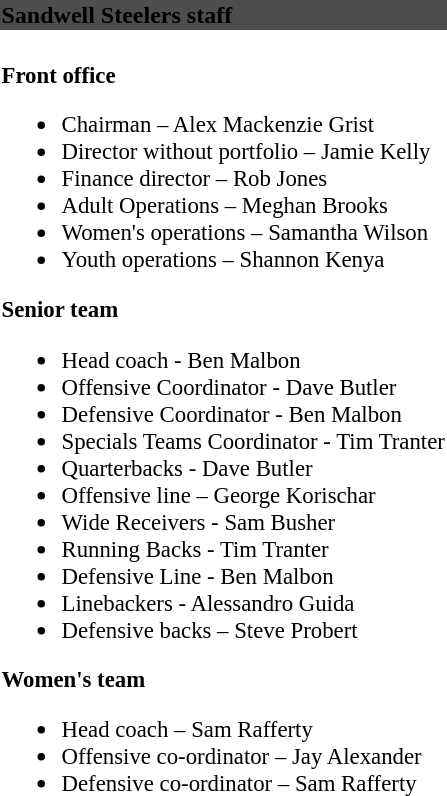<table class="toccolours" style="text-align: left;">
<tr>
<th colspan="30" style="background-color:#4d4d4d;text-color:#ffcc00"><div><strong>Sandwell Steelers staff</strong></div></th>
</tr>
<tr>
<td style="font-size: 95%;" valign="top"><br><strong>Front office</strong><ul><li>Chairman – Alex Mackenzie Grist</li><li>Director without portfolio – Jamie Kelly</li><li>Finance director – Rob Jones</li><li>Adult Operations – Meghan Brooks</li><li>Women's operations – Samantha Wilson</li><li>Youth operations – Shannon Kenya</li></ul><strong>Senior team</strong><ul><li>Head coach - Ben Malbon</li><li>Offensive Coordinator - Dave Butler</li><li>Defensive Coordinator - Ben Malbon</li><li>Specials Teams Coordinator - Tim Tranter</li><li>Quarterbacks - Dave Butler</li><li>Offensive line – George Korischar</li><li>Wide Receivers - Sam Busher</li><li>Running Backs - Tim Tranter</li><li>Defensive Line - Ben Malbon</li><li>Linebackers - Alessandro Guida</li><li>Defensive backs – Steve Probert</li></ul><strong>Women's team</strong><ul><li>Head coach – Sam Rafferty</li><li>Offensive co-ordinator – Jay Alexander</li><li>Defensive co-ordinator – Sam Rafferty</li></ul></td>
</tr>
</table>
